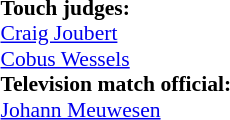<table width=100% style="font-size: 90%">
<tr>
<td><br><strong>Touch judges:</strong>
<br> <a href='#'>Craig Joubert</a>
<br> <a href='#'>Cobus Wessels</a>
<br><strong>Television match official:</strong>
<br> <a href='#'>Johann Meuwesen</a></td>
</tr>
</table>
